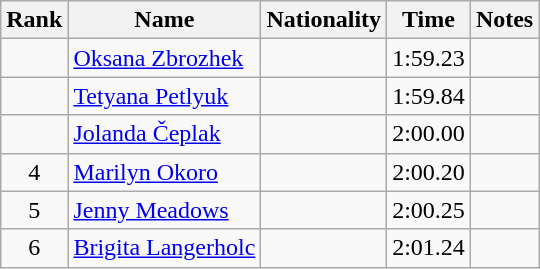<table class="wikitable sortable" style="text-align:center">
<tr>
<th>Rank</th>
<th>Name</th>
<th>Nationality</th>
<th>Time</th>
<th>Notes</th>
</tr>
<tr>
<td></td>
<td align="left"><a href='#'>Oksana Zbrozhek</a></td>
<td align=left></td>
<td>1:59.23</td>
<td></td>
</tr>
<tr>
<td></td>
<td align="left"><a href='#'>Tetyana Petlyuk</a></td>
<td align=left></td>
<td>1:59.84</td>
<td></td>
</tr>
<tr>
<td></td>
<td align="left"><a href='#'>Jolanda Čeplak</a></td>
<td align=left></td>
<td>2:00.00</td>
<td></td>
</tr>
<tr>
<td>4</td>
<td align="left"><a href='#'>Marilyn Okoro</a></td>
<td align=left></td>
<td>2:00.20</td>
<td></td>
</tr>
<tr>
<td>5</td>
<td align="left"><a href='#'>Jenny Meadows</a></td>
<td align=left></td>
<td>2:00.25</td>
<td></td>
</tr>
<tr>
<td>6</td>
<td align="left"><a href='#'>Brigita Langerholc</a></td>
<td align=left></td>
<td>2:01.24</td>
<td></td>
</tr>
</table>
